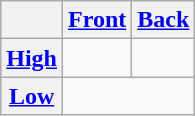<table class="wikitable" style="text-align:center">
<tr>
<th></th>
<th><a href='#'>Front</a></th>
<th><a href='#'>Back</a></th>
</tr>
<tr>
<th><a href='#'>High</a></th>
<td> </td>
<td> </td>
</tr>
<tr>
<th><a href='#'>Low</a></th>
<td colspan=2> </td>
</tr>
</table>
